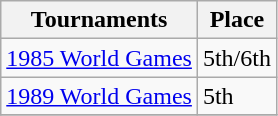<table class="wikitable collapsible">
<tr>
<th>Tournaments</th>
<th>Place</th>
</tr>
<tr>
<td><a href='#'>1985 World Games</a></td>
<td>5th/6th</td>
</tr>
<tr>
<td><a href='#'>1989 World Games</a></td>
<td>5th</td>
</tr>
<tr>
</tr>
</table>
